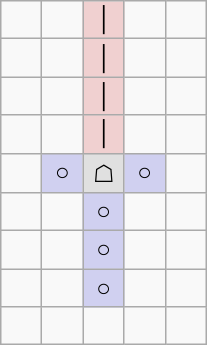<table border="1" class="wikitable">
<tr align=center>
<td width="20"> </td>
<td width="20"> </td>
<td width="20" style="background:#f0d0d0;">│</td>
<td width="20"> </td>
<td width="20"> </td>
</tr>
<tr align=center>
<td> </td>
<td> </td>
<td style="background:#f0d0d0;">│</td>
<td> </td>
<td> </td>
</tr>
<tr align=center>
<td> </td>
<td> </td>
<td style="background:#f0d0d0;">│</td>
<td> </td>
<td> </td>
</tr>
<tr align=center>
<td> </td>
<td> </td>
<td style="background:#f0d0d0;">│</td>
<td> </td>
<td> </td>
</tr>
<tr align=center>
<td> </td>
<td style="background:#d0d0f0;">○</td>
<td style="background:#e0e0e0;">☖</td>
<td style="background:#d0d0f0;">○</td>
<td> </td>
</tr>
<tr align=center>
<td> </td>
<td> </td>
<td style="background:#d0d0f0;">○</td>
<td> </td>
<td> </td>
</tr>
<tr align=center>
<td> </td>
<td> </td>
<td style="background:#d0d0f0;">○</td>
<td> </td>
<td> </td>
</tr>
<tr align=center>
<td> </td>
<td> </td>
<td style="background:#d0d0f0;">○</td>
<td> </td>
<td> </td>
</tr>
<tr align=center>
<td> </td>
<td> </td>
<td> </td>
<td> </td>
<td> </td>
</tr>
</table>
